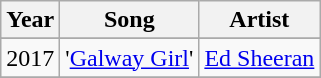<table class="wikitable">
<tr>
<th>Year</th>
<th>Song</th>
<th>Artist</th>
</tr>
<tr>
</tr>
<tr>
<td>2017</td>
<td>'<a href='#'>Galway Girl</a>'</td>
<td><a href='#'>Ed Sheeran</a></td>
</tr>
<tr>
</tr>
</table>
